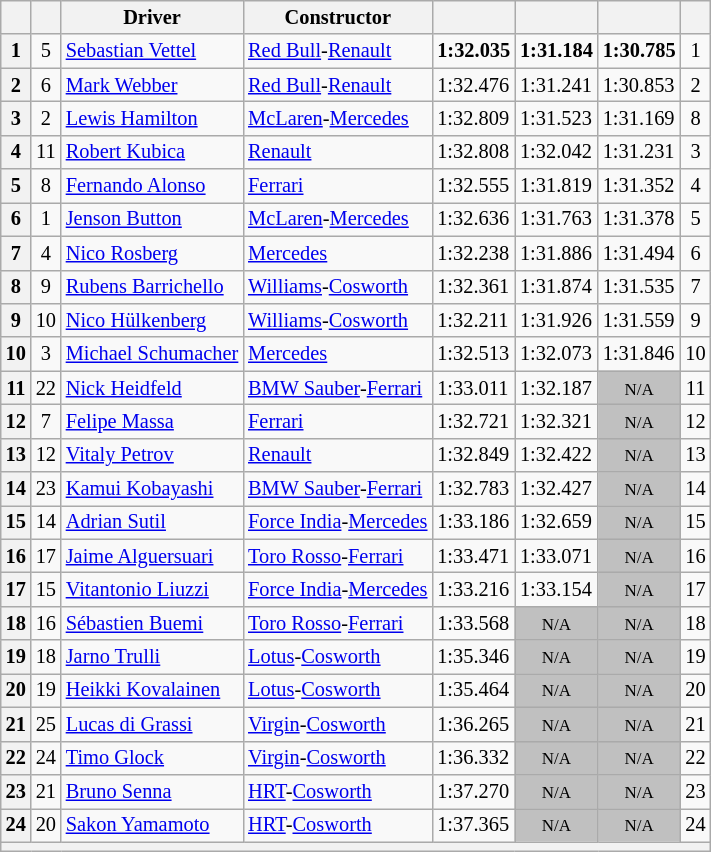<table class="wikitable sortable" style="font-size: 85%">
<tr>
<th scope="col"></th>
<th scope="col"></th>
<th scope="col">Driver</th>
<th scope="col">Constructor</th>
<th scope="col"></th>
<th scope="col"></th>
<th scope="col"></th>
<th scope="col"></th>
</tr>
<tr>
<th scope="row">1</th>
<td align="center">5</td>
<td data-sort-value="VET"> <a href='#'>Sebastian Vettel</a></td>
<td><a href='#'>Red Bull</a>-<a href='#'>Renault</a></td>
<td><strong>1:32.035</strong></td>
<td><strong>1:31.184</strong></td>
<td><strong>1:30.785</strong></td>
<td align="center">1</td>
</tr>
<tr>
<th scope="row">2</th>
<td align="center">6</td>
<td data-sort-value="WEB"> <a href='#'>Mark Webber</a></td>
<td><a href='#'>Red Bull</a>-<a href='#'>Renault</a></td>
<td>1:32.476</td>
<td>1:31.241</td>
<td>1:30.853</td>
<td align="center">2</td>
</tr>
<tr>
<th scope="row">3</th>
<td align="center">2</td>
<td data-sort-value="HAM"> <a href='#'>Lewis Hamilton</a></td>
<td><a href='#'>McLaren</a>-<a href='#'>Mercedes</a></td>
<td>1:32.809</td>
<td>1:31.523</td>
<td>1:31.169</td>
<td align="center">8</td>
</tr>
<tr>
<th scope="row">4</th>
<td align="center">11</td>
<td data-sort-value="KUB"> <a href='#'>Robert Kubica</a></td>
<td><a href='#'>Renault</a></td>
<td>1:32.808</td>
<td>1:32.042</td>
<td>1:31.231</td>
<td align="center">3</td>
</tr>
<tr>
<th scope="row">5</th>
<td align="center">8</td>
<td data-sort-value="ALO"> <a href='#'>Fernando Alonso</a></td>
<td><a href='#'>Ferrari</a></td>
<td>1:32.555</td>
<td>1:31.819</td>
<td>1:31.352</td>
<td align="center">4</td>
</tr>
<tr>
<th scope="row">6</th>
<td align="center">1</td>
<td data-sort-value="BUT"> <a href='#'>Jenson Button</a></td>
<td><a href='#'>McLaren</a>-<a href='#'>Mercedes</a></td>
<td>1:32.636</td>
<td>1:31.763</td>
<td>1:31.378</td>
<td align="center">5</td>
</tr>
<tr>
<th scope="row">7</th>
<td align="center">4</td>
<td data-sort-value="ROS"> <a href='#'>Nico Rosberg</a></td>
<td><a href='#'>Mercedes</a></td>
<td>1:32.238</td>
<td>1:31.886</td>
<td>1:31.494</td>
<td align="center">6</td>
</tr>
<tr>
<th scope="row">8</th>
<td align="center">9</td>
<td data-sort-value="BAR"> <a href='#'>Rubens Barrichello</a></td>
<td><a href='#'>Williams</a>-<a href='#'>Cosworth</a></td>
<td>1:32.361</td>
<td>1:31.874</td>
<td>1:31.535</td>
<td align="center">7</td>
</tr>
<tr>
<th scope="row">9</th>
<td align="center">10</td>
<td data-sort-value="HUL"> <a href='#'>Nico Hülkenberg</a></td>
<td><a href='#'>Williams</a>-<a href='#'>Cosworth</a></td>
<td>1:32.211</td>
<td>1:31.926</td>
<td>1:31.559</td>
<td align="center">9</td>
</tr>
<tr>
<th scope="row">10</th>
<td align="center">3</td>
<td data-sort-value="SCH"> <a href='#'>Michael Schumacher</a></td>
<td><a href='#'>Mercedes</a></td>
<td>1:32.513</td>
<td>1:32.073</td>
<td>1:31.846</td>
<td align="center">10</td>
</tr>
<tr>
<th scope="row">11</th>
<td align="center">22</td>
<td data-sort-value="HEI"> <a href='#'>Nick Heidfeld</a></td>
<td><a href='#'>BMW Sauber</a>-<a href='#'>Ferrari</a></td>
<td>1:33.011</td>
<td>1:32.187</td>
<td style="background: silver" align="center" data-sort-value="11"><small>N/A</small></td>
<td align="center">11</td>
</tr>
<tr>
<th scope="row">12</th>
<td align="center">7</td>
<td data-sort-value="MAS"> <a href='#'>Felipe Massa</a></td>
<td><a href='#'>Ferrari</a></td>
<td>1:32.721</td>
<td>1:32.321</td>
<td style="background: silver" align="center" data-sort-value="12"><small>N/A</small></td>
<td align="center">12</td>
</tr>
<tr>
<th scope="row">13</th>
<td align="center">12</td>
<td data-sort-value="PET"> <a href='#'>Vitaly Petrov</a></td>
<td><a href='#'>Renault</a></td>
<td>1:32.849</td>
<td>1:32.422</td>
<td style="background: silver" align="center" data-sort-value="13"><small>N/A</small></td>
<td align="center">13</td>
</tr>
<tr>
<th scope="row">14</th>
<td align="center">23</td>
<td data-sort-value="KOB"> <a href='#'>Kamui Kobayashi</a></td>
<td><a href='#'>BMW Sauber</a>-<a href='#'>Ferrari</a></td>
<td>1:32.783</td>
<td>1:32.427</td>
<td style="background: silver" align="center" data-sort-value="14"><small>N/A</small></td>
<td align="center">14</td>
</tr>
<tr>
<th scope="row">15</th>
<td align="center">14</td>
<td data-sort-value="SUT"> <a href='#'>Adrian Sutil</a></td>
<td><a href='#'>Force India</a>-<a href='#'>Mercedes</a></td>
<td>1:33.186</td>
<td>1:32.659</td>
<td style="background: silver" align="center" data-sort-value="15"><small>N/A</small></td>
<td align="center">15</td>
</tr>
<tr>
<th scope="row">16</th>
<td align="center">17</td>
<td data-sort-value="ALG"> <a href='#'>Jaime Alguersuari</a></td>
<td><a href='#'>Toro Rosso</a>-<a href='#'>Ferrari</a></td>
<td>1:33.471</td>
<td>1:33.071</td>
<td style="background: silver" align="center" data-sort-value="16"><small>N/A</small></td>
<td align="center">16</td>
</tr>
<tr>
<th scope="row">17</th>
<td align="center">15</td>
<td data-sort-value="LIU"> <a href='#'>Vitantonio Liuzzi</a></td>
<td><a href='#'>Force India</a>-<a href='#'>Mercedes</a></td>
<td>1:33.216</td>
<td>1:33.154</td>
<td style="background: silver" align="center" data-sort-value="17"><small>N/A</small></td>
<td align="center">17</td>
</tr>
<tr>
<th scope="row">18</th>
<td align="center">16</td>
<td data-sort-value="BUE"> <a href='#'>Sébastien Buemi</a></td>
<td><a href='#'>Toro Rosso</a>-<a href='#'>Ferrari</a></td>
<td>1:33.568</td>
<td style="background: silver" align="center" data-sort-value="18"><small>N/A</small></td>
<td style="background: silver" align="center" data-sort-value="18"><small>N/A</small></td>
<td align="center">18</td>
</tr>
<tr>
<th scope="row">19</th>
<td align="center">18</td>
<td data-sort-value="TRU"> <a href='#'>Jarno Trulli</a></td>
<td><a href='#'>Lotus</a>-<a href='#'>Cosworth</a></td>
<td>1:35.346</td>
<td style="background: silver" align="center" data-sort-value="19"><small>N/A</small></td>
<td style="background: silver" align="center" data-sort-value="19"><small>N/A</small></td>
<td align="center">19</td>
</tr>
<tr>
<th scope="row">20</th>
<td align="center">19</td>
<td data-sort-value="KOV"> <a href='#'>Heikki Kovalainen</a></td>
<td><a href='#'>Lotus</a>-<a href='#'>Cosworth</a></td>
<td>1:35.464</td>
<td style="background: silver" align="center" data-sort-value="20"><small>N/A</small></td>
<td style="background: silver" align="center" data-sort-value="20"><small>N/A</small></td>
<td align="center">20</td>
</tr>
<tr>
<th scope="row">21</th>
<td align="center">25</td>
<td data-sort-value="DIG"> <a href='#'>Lucas di Grassi</a></td>
<td><a href='#'>Virgin</a>-<a href='#'>Cosworth</a></td>
<td>1:36.265</td>
<td style="background: silver" align="center" data-sort-value="21"><small>N/A</small></td>
<td style="background: silver" align="center" data-sort-value="21"><small>N/A</small></td>
<td align="center">21</td>
</tr>
<tr>
<th scope="row">22</th>
<td align="center">24</td>
<td data-sort-value="GLO"> <a href='#'>Timo Glock</a></td>
<td><a href='#'>Virgin</a>-<a href='#'>Cosworth</a></td>
<td>1:36.332</td>
<td style="background: silver" align="center" data-sort-value="22"><small>N/A</small></td>
<td style="background: silver" align="center" data-sort-value="22"><small>N/A</small></td>
<td align="center">22</td>
</tr>
<tr>
<th scope="row">23</th>
<td align="center">21</td>
<td data-sort-value="SEN"> <a href='#'>Bruno Senna</a></td>
<td><a href='#'>HRT</a>-<a href='#'>Cosworth</a></td>
<td>1:37.270</td>
<td style="background: silver" align="center" data-sort-value="23"><small>N/A</small></td>
<td style="background: silver" align="center" data-sort-value="23"><small>N/A</small></td>
<td align="center">23</td>
</tr>
<tr>
<th scope="row">24</th>
<td align="center">20</td>
<td data-sort-value="YAM"> <a href='#'>Sakon Yamamoto</a></td>
<td><a href='#'>HRT</a>-<a href='#'>Cosworth</a></td>
<td>1:37.365</td>
<td style="background: silver" align="center" data-sort-value="24"><small>N/A</small></td>
<td style="background: silver" align="center" data-sort-value="24"><small>N/A</small></td>
<td align="center">24</td>
</tr>
<tr class="sortbottom">
<th colspan="8"></th>
</tr>
</table>
